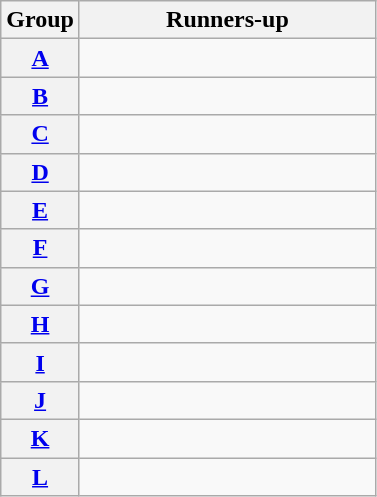<table class="wikitable">
<tr>
<th>Group</th>
<th style="width:190px">Runners-up</th>
</tr>
<tr>
<th><a href='#'>A</a></th>
<td></td>
</tr>
<tr>
<th><a href='#'>B</a></th>
<td></td>
</tr>
<tr>
<th><a href='#'>C</a></th>
<td></td>
</tr>
<tr>
<th><a href='#'>D</a></th>
<td></td>
</tr>
<tr>
<th><a href='#'>E</a></th>
<td></td>
</tr>
<tr>
<th><a href='#'>F</a></th>
<td></td>
</tr>
<tr>
<th><a href='#'>G</a></th>
<td></td>
</tr>
<tr>
<th><a href='#'>H</a></th>
<td></td>
</tr>
<tr>
<th><a href='#'>I</a></th>
<td></td>
</tr>
<tr>
<th><a href='#'>J</a></th>
<td></td>
</tr>
<tr>
<th><a href='#'>K</a></th>
<td></td>
</tr>
<tr>
<th><a href='#'>L</a></th>
<td></td>
</tr>
</table>
